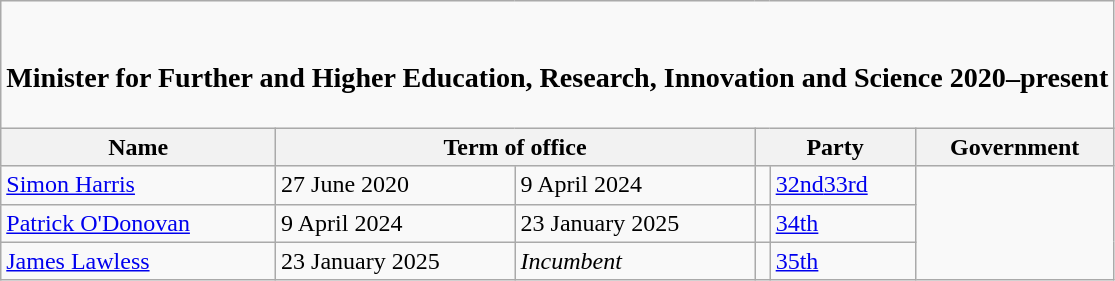<table class="wikitable">
<tr>
<td colspan="7"><br><h3>Minister for Further and Higher Education, Research, Innovation and Science 2020–present</h3></td>
</tr>
<tr>
<th>Name</th>
<th colspan="2">Term of office</th>
<th colspan="2">Party</th>
<th>Government</th>
</tr>
<tr>
<td><a href='#'>Simon Harris</a></td>
<td>27 June 2020</td>
<td>9 April 2024</td>
<td></td>
<td><a href='#'>32nd</a><a href='#'>33rd</a></td>
</tr>
<tr>
<td><a href='#'>Patrick O'Donovan</a></td>
<td>9 April 2024</td>
<td>23 January 2025</td>
<td></td>
<td><a href='#'>34th</a></td>
</tr>
<tr>
<td><a href='#'>James Lawless</a></td>
<td>23 January 2025</td>
<td><em>Incumbent</em></td>
<td></td>
<td><a href='#'>35th</a></td>
</tr>
</table>
